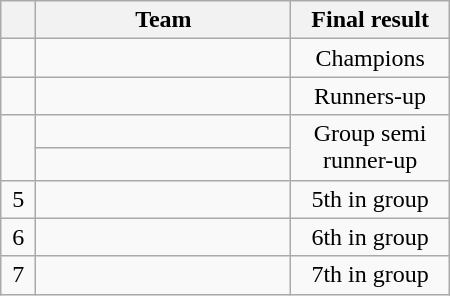<table class=wikitable style="text-align:center;" width=300>
<tr>
<th width=5.5%></th>
<th width=40%>Team</th>
<th width=20%>Final result</th>
</tr>
<tr>
<td></td>
<td align="left"></td>
<td>Champions</td>
</tr>
<tr>
<td></td>
<td align="left"></td>
<td>Runners-up</td>
</tr>
<tr>
<td rowspan="2"></td>
<td align="left"></td>
<td rowspan="2">Group semi runner-up</td>
</tr>
<tr>
<td align="left"></td>
</tr>
<tr>
<td>5</td>
<td align="left"></td>
<td>5th in group</td>
</tr>
<tr>
<td>6</td>
<td align="left"></td>
<td>6th in group</td>
</tr>
<tr>
<td>7</td>
<td align="left"></td>
<td>7th in group</td>
</tr>
</table>
